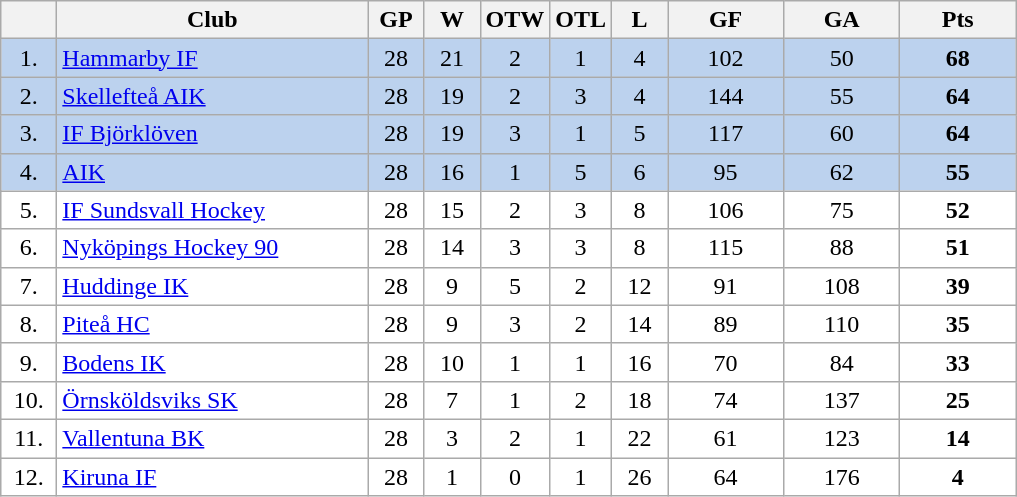<table class="wikitable">
<tr>
<th width="30"></th>
<th width="200">Club</th>
<th width="30">GP</th>
<th width="30">W</th>
<th width="30">OTW</th>
<th width="30">OTL</th>
<th width="30">L</th>
<th width="70">GF</th>
<th width="70">GA</th>
<th width="70">Pts</th>
</tr>
<tr bgcolor="#BCD2EE" align="center">
<td>1.</td>
<td align="left"><a href='#'>Hammarby IF</a></td>
<td>28</td>
<td>21</td>
<td>2</td>
<td>1</td>
<td>4</td>
<td>102</td>
<td>50</td>
<td><strong>68</strong></td>
</tr>
<tr bgcolor="#BCD2EE" align="center">
<td>2.</td>
<td align="left"><a href='#'>Skellefteå AIK</a></td>
<td>28</td>
<td>19</td>
<td>2</td>
<td>3</td>
<td>4</td>
<td>144</td>
<td>55</td>
<td><strong>64</strong></td>
</tr>
<tr bgcolor="#BCD2EE" align="center">
<td>3.</td>
<td align="left"><a href='#'>IF Björklöven</a></td>
<td>28</td>
<td>19</td>
<td>3</td>
<td>1</td>
<td>5</td>
<td>117</td>
<td>60</td>
<td><strong>64</strong></td>
</tr>
<tr bgcolor="#BCD2EE" align="center">
<td>4.</td>
<td align="left"><a href='#'>AIK</a></td>
<td>28</td>
<td>16</td>
<td>1</td>
<td>5</td>
<td>6</td>
<td>95</td>
<td>62</td>
<td><strong>55</strong></td>
</tr>
<tr bgcolor="#FFFFFF" align="center">
<td>5.</td>
<td align="left"><a href='#'>IF Sundsvall Hockey</a></td>
<td>28</td>
<td>15</td>
<td>2</td>
<td>3</td>
<td>8</td>
<td>106</td>
<td>75</td>
<td><strong>52</strong></td>
</tr>
<tr bgcolor="#FFFFFF" align="center">
<td>6.</td>
<td align="left"><a href='#'>Nyköpings Hockey 90</a></td>
<td>28</td>
<td>14</td>
<td>3</td>
<td>3</td>
<td>8</td>
<td>115</td>
<td>88</td>
<td><strong>51</strong></td>
</tr>
<tr bgcolor="#FFFFFF" align="center">
<td>7.</td>
<td align="left"><a href='#'>Huddinge IK</a></td>
<td>28</td>
<td>9</td>
<td>5</td>
<td>2</td>
<td>12</td>
<td>91</td>
<td>108</td>
<td><strong>39</strong></td>
</tr>
<tr bgcolor="#FFFFFF" align="center">
<td>8.</td>
<td align="left"><a href='#'>Piteå HC</a></td>
<td>28</td>
<td>9</td>
<td>3</td>
<td>2</td>
<td>14</td>
<td>89</td>
<td>110</td>
<td><strong>35</strong></td>
</tr>
<tr bgcolor="#FFFFFF" align="center">
<td>9.</td>
<td align="left"><a href='#'>Bodens IK</a></td>
<td>28</td>
<td>10</td>
<td>1</td>
<td>1</td>
<td>16</td>
<td>70</td>
<td>84</td>
<td><strong>33</strong></td>
</tr>
<tr bgcolor="#FFFFFF" align="center">
<td>10.</td>
<td align="left"><a href='#'>Örnsköldsviks SK</a></td>
<td>28</td>
<td>7</td>
<td>1</td>
<td>2</td>
<td>18</td>
<td>74</td>
<td>137</td>
<td><strong>25</strong></td>
</tr>
<tr bgcolor="#FFFFFF" align="center">
<td>11.</td>
<td align="left"><a href='#'>Vallentuna BK</a></td>
<td>28</td>
<td>3</td>
<td>2</td>
<td>1</td>
<td>22</td>
<td>61</td>
<td>123</td>
<td><strong>14</strong></td>
</tr>
<tr bgcolor="#FFFFFF" align="center">
<td>12.</td>
<td align="left"><a href='#'>Kiruna IF</a></td>
<td>28</td>
<td>1</td>
<td>0</td>
<td>1</td>
<td>26</td>
<td>64</td>
<td>176</td>
<td><strong>4</strong></td>
</tr>
</table>
